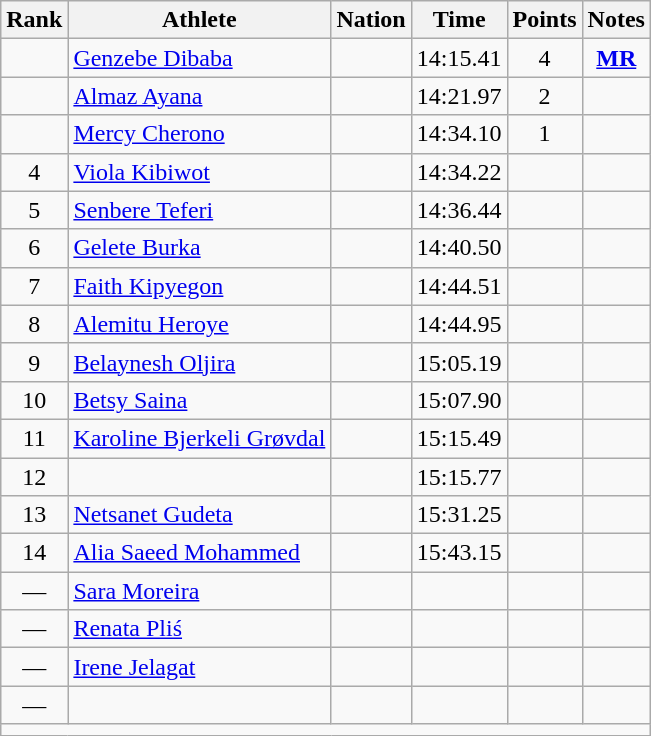<table class="wikitable mw-datatable sortable" style="text-align:center;">
<tr>
<th>Rank</th>
<th>Athlete</th>
<th>Nation</th>
<th>Time</th>
<th>Points</th>
<th>Notes</th>
</tr>
<tr>
<td></td>
<td align=left><a href='#'>Genzebe Dibaba</a></td>
<td align=left></td>
<td>14:15.41</td>
<td>4</td>
<td><strong><a href='#'>MR</a></strong></td>
</tr>
<tr>
<td></td>
<td align=left><a href='#'>Almaz Ayana</a></td>
<td align=left></td>
<td>14:21.97</td>
<td>2</td>
<td></td>
</tr>
<tr>
<td></td>
<td align=left><a href='#'>Mercy Cherono</a></td>
<td align=left></td>
<td>14:34.10</td>
<td>1</td>
<td></td>
</tr>
<tr>
<td>4</td>
<td align=left><a href='#'>Viola Kibiwot</a></td>
<td align=left></td>
<td>14:34.22</td>
<td></td>
<td></td>
</tr>
<tr>
<td>5</td>
<td align=left><a href='#'>Senbere Teferi</a></td>
<td align=left></td>
<td>14:36.44</td>
<td></td>
<td></td>
</tr>
<tr>
<td>6</td>
<td align=left><a href='#'>Gelete Burka</a></td>
<td align=left></td>
<td>14:40.50</td>
<td></td>
<td></td>
</tr>
<tr>
<td>7</td>
<td align=left><a href='#'>Faith Kipyegon</a></td>
<td align=left></td>
<td>14:44.51</td>
<td></td>
<td></td>
</tr>
<tr>
<td>8</td>
<td align=left><a href='#'>Alemitu Heroye</a></td>
<td align=left></td>
<td>14:44.95</td>
<td></td>
<td></td>
</tr>
<tr>
<td>9</td>
<td align=left><a href='#'>Belaynesh Oljira</a></td>
<td align=left></td>
<td>15:05.19</td>
<td></td>
<td></td>
</tr>
<tr>
<td>10</td>
<td align=left><a href='#'>Betsy Saina</a></td>
<td align=left></td>
<td>15:07.90</td>
<td></td>
<td></td>
</tr>
<tr>
<td>11</td>
<td align=left><a href='#'>Karoline Bjerkeli Grøvdal</a></td>
<td align=left></td>
<td>15:15.49</td>
<td></td>
<td></td>
</tr>
<tr>
<td>12</td>
<td align=left></td>
<td align=left></td>
<td>15:15.77</td>
<td></td>
<td></td>
</tr>
<tr>
<td>13</td>
<td align=left><a href='#'>Netsanet Gudeta</a></td>
<td align=left></td>
<td>15:31.25</td>
<td></td>
<td></td>
</tr>
<tr>
<td>14</td>
<td align=left><a href='#'>Alia Saeed Mohammed</a></td>
<td align=left></td>
<td>15:43.15</td>
<td></td>
<td></td>
</tr>
<tr>
<td>—</td>
<td align=left><a href='#'>Sara Moreira</a></td>
<td align=left></td>
<td></td>
<td></td>
<td></td>
</tr>
<tr>
<td>—</td>
<td align=left><a href='#'>Renata Pliś</a></td>
<td align=left></td>
<td></td>
<td></td>
<td></td>
</tr>
<tr>
<td>—</td>
<td align=left><a href='#'>Irene Jelagat</a></td>
<td align=left></td>
<td></td>
<td></td>
<td></td>
</tr>
<tr>
<td>—</td>
<td align=left></td>
<td align=left></td>
<td></td>
<td></td>
<td></td>
</tr>
<tr class="sortbottom">
<td colspan=6></td>
</tr>
</table>
